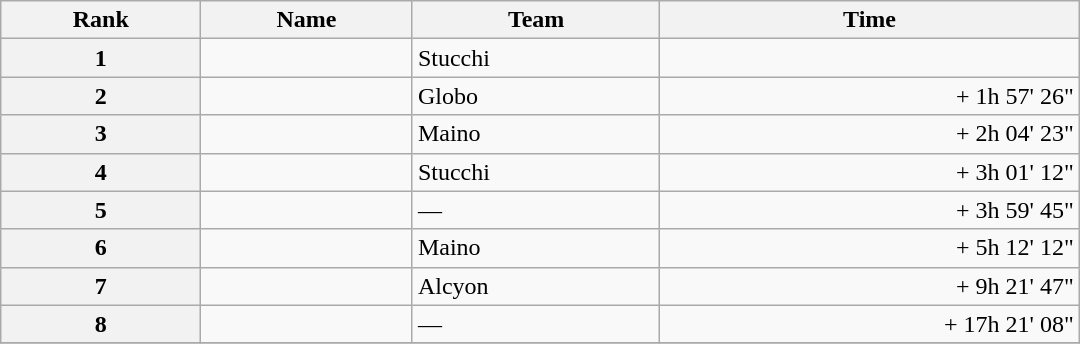<table class="wikitable" style="width:45em;margin-bottom:0;">
<tr>
<th>Rank</th>
<th>Name</th>
<th>Team</th>
<th>Time</th>
</tr>
<tr>
<th style="text-align:center">1</th>
<td></td>
<td>Stucchi</td>
<td align="right"></td>
</tr>
<tr>
<th style="text-align:center">2</th>
<td></td>
<td>Globo</td>
<td align="right">+ 1h 57' 26"</td>
</tr>
<tr>
<th style="text-align:center">3</th>
<td></td>
<td>Maino</td>
<td align="right">+ 2h 04' 23"</td>
</tr>
<tr>
<th style="text-align:center">4</th>
<td></td>
<td>Stucchi</td>
<td align="right">+ 3h 01' 12"</td>
</tr>
<tr>
<th style="text-align:center">5</th>
<td></td>
<td>—</td>
<td align="right">+ 3h 59' 45"</td>
</tr>
<tr>
<th style="text-align:center">6</th>
<td></td>
<td>Maino</td>
<td align="right">+ 5h 12' 12"</td>
</tr>
<tr>
<th style="text-align:center">7</th>
<td></td>
<td>Alcyon</td>
<td align="right">+ 9h 21' 47"</td>
</tr>
<tr>
<th style="text-align:center">8</th>
<td></td>
<td>—</td>
<td align="right">+ 17h 21' 08"</td>
</tr>
<tr>
</tr>
</table>
